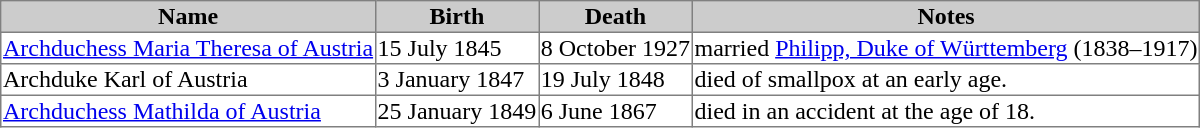<table border="1" style="border-collapse: collapse;">
<tr style="background:#ccc;">
<th>Name</th>
<th>Birth</th>
<th>Death</th>
<th>Notes</th>
</tr>
<tr>
<td><a href='#'>Archduchess Maria Theresa of Austria</a></td>
<td>15 July 1845</td>
<td>8 October 1927</td>
<td>married <a href='#'>Philipp, Duke of Württemberg</a> (1838–1917)</td>
</tr>
<tr>
<td>Archduke Karl of Austria</td>
<td>3 January 1847</td>
<td>19 July 1848</td>
<td>died of smallpox at an early age.</td>
</tr>
<tr>
<td><a href='#'>Archduchess Mathilda of Austria</a></td>
<td>25 January 1849</td>
<td>6 June 1867</td>
<td>died in an accident at the age of 18.</td>
</tr>
</table>
